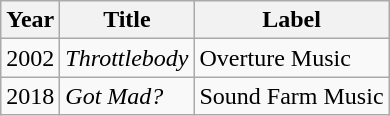<table class="wikitable">
<tr>
<th>Year</th>
<th>Title</th>
<th>Label</th>
</tr>
<tr>
<td>2002</td>
<td><em>Throttlebody</em></td>
<td>Overture Music</td>
</tr>
<tr>
<td>2018</td>
<td><em>Got Mad?</em></td>
<td>Sound Farm Music</td>
</tr>
</table>
